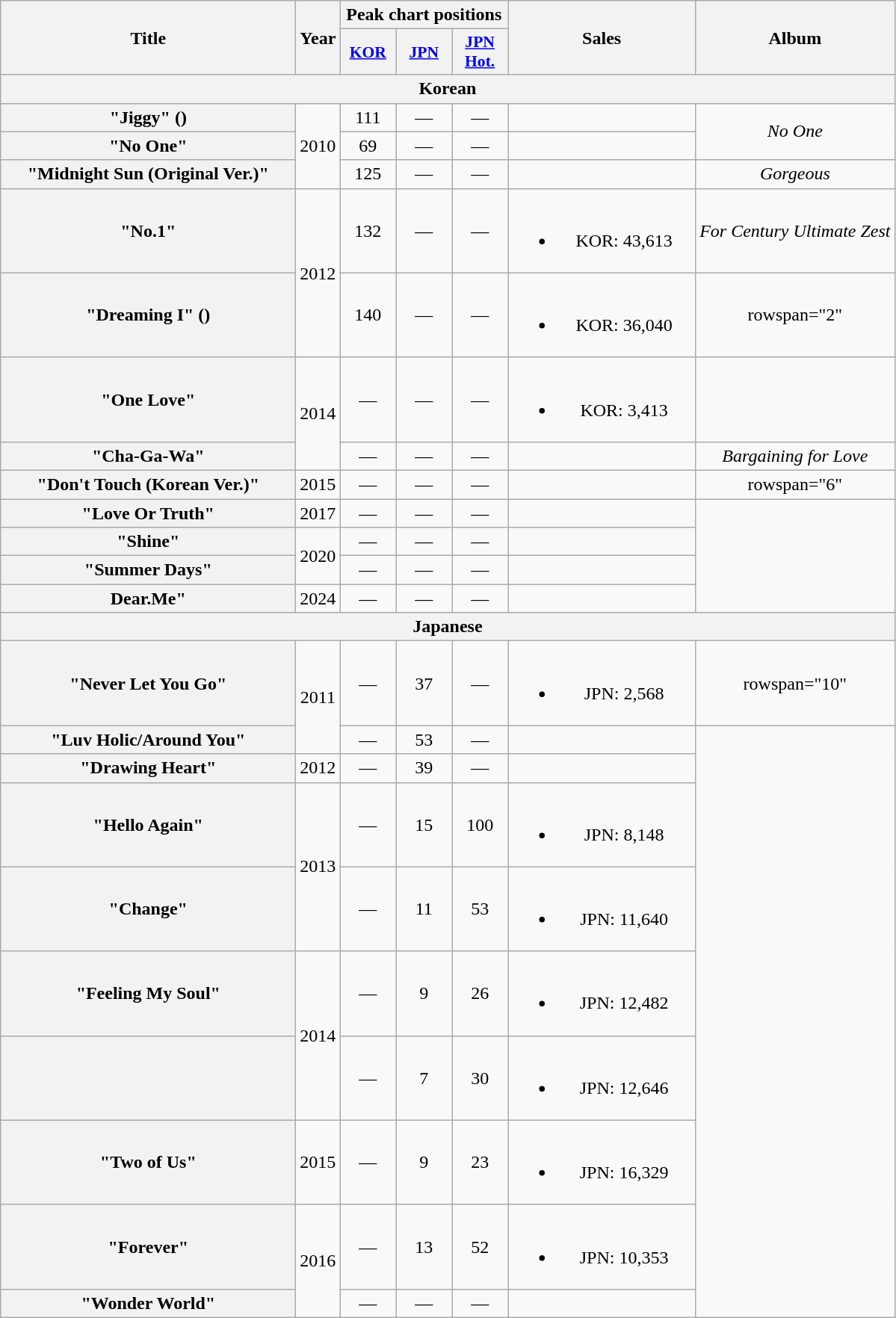<table class="wikitable plainrowheaders" style="text-align:center;" border="1">
<tr>
<th scope="col" rowspan="2" style="width:16em;">Title</th>
<th scope="col" rowspan="2">Year</th>
<th scope="col" colspan="3">Peak chart positions</th>
<th scope="col" rowspan="2" style="width:10em;">Sales</th>
<th scope="col" rowspan="2">Album</th>
</tr>
<tr>
<th scope="col" style="width:3em;font-size:90%;"><a href='#'>KOR</a><br></th>
<th scope="col" style="width:3em;font-size:90%;"><a href='#'>JPN</a><br></th>
<th scope="col" style="width:3em;font-size:90%;"><a href='#'>JPN Hot.</a><br></th>
</tr>
<tr>
<th scope="col" colspan="7">Korean</th>
</tr>
<tr>
<th scope="row">"Jiggy" ()</th>
<td rowspan="3">2010</td>
<td>111</td>
<td>—</td>
<td>—</td>
<td></td>
<td rowspan="2"><em>No One</em></td>
</tr>
<tr>
<th scope="row">"No One"</th>
<td>69</td>
<td>—</td>
<td>—</td>
<td></td>
</tr>
<tr>
<th scope="row">"Midnight Sun (Original Ver.)"</th>
<td>125</td>
<td>—</td>
<td>—</td>
<td></td>
<td><em>Gorgeous</em></td>
</tr>
<tr>
<th scope="row">"No.1"</th>
<td rowspan="2">2012</td>
<td>132</td>
<td>—</td>
<td>—</td>
<td><br><ul><li>KOR: 43,613</li></ul></td>
<td><em>For Century Ultimate Zest</em></td>
</tr>
<tr>
<th scope="row">"Dreaming I" ()</th>
<td>140</td>
<td>—</td>
<td>—</td>
<td><br><ul><li>KOR: 36,040</li></ul></td>
<td>rowspan="2" </td>
</tr>
<tr>
<th scope="row">"One Love"</th>
<td rowspan="2">2014</td>
<td>—</td>
<td>—</td>
<td>—</td>
<td><br><ul><li>KOR: 3,413</li></ul></td>
</tr>
<tr>
<th scope="row">"Cha-Ga-Wa"</th>
<td>—</td>
<td>—</td>
<td>—</td>
<td></td>
<td><em>Bargaining for Love</em></td>
</tr>
<tr>
<th scope="row">"Don't Touch (Korean Ver.)"</th>
<td>2015</td>
<td>—</td>
<td>—</td>
<td>—</td>
<td></td>
<td>rowspan="6" </td>
</tr>
<tr>
<th scope="row">"Love Or Truth"</th>
<td>2017</td>
<td>—</td>
<td>—</td>
<td>—</td>
<td></td>
</tr>
<tr>
<th scope="row">"Shine"</th>
<td rowspan="2">2020</td>
<td>—</td>
<td>—</td>
<td>—</td>
<td></td>
</tr>
<tr>
<th scope="row">"Summer Days"</th>
<td>—</td>
<td>—</td>
<td>—</td>
<td></td>
</tr>
<tr>
<th scope="row">Dear.Me"</th>
<td>2024</td>
<td>—</td>
<td>—</td>
<td>—</td>
<td></td>
</tr>
<tr>
<th scope="col" colspan="7">Japanese</th>
</tr>
<tr>
<th scope="row">"Never Let You Go"</th>
<td rowspan="2">2011</td>
<td>—</td>
<td>37</td>
<td>—</td>
<td><br><ul><li>JPN: 2,568</li></ul></td>
<td>rowspan="10" </td>
</tr>
<tr>
<th scope="row">"Luv Holic/Around You"</th>
<td>—</td>
<td>53</td>
<td>—</td>
<td></td>
</tr>
<tr>
<th scope="row">"Drawing Heart"</th>
<td>2012</td>
<td>—</td>
<td>39</td>
<td>—</td>
<td></td>
</tr>
<tr>
<th scope="row">"Hello Again"</th>
<td rowspan="2">2013</td>
<td>—</td>
<td>15</td>
<td>100</td>
<td><br><ul><li>JPN: 8,148</li></ul></td>
</tr>
<tr>
<th scope="row">"Change"</th>
<td>—</td>
<td>11</td>
<td>53</td>
<td><br><ul><li>JPN: 11,640</li></ul></td>
</tr>
<tr>
<th scope="row">"Feeling My Soul"</th>
<td rowspan="2">2014</td>
<td>—</td>
<td>9</td>
<td>26</td>
<td><br><ul><li>JPN: 12,482</li></ul></td>
</tr>
<tr>
<th scope="row"></th>
<td>—</td>
<td>7</td>
<td>30</td>
<td><br><ul><li>JPN: 12,646</li></ul></td>
</tr>
<tr>
<th scope="row">"Two of Us"</th>
<td>2015</td>
<td>—</td>
<td>9</td>
<td>23</td>
<td><br><ul><li>JPN: 16,329</li></ul></td>
</tr>
<tr>
<th scope="row">"Forever"</th>
<td rowspan="2">2016</td>
<td>—</td>
<td>13</td>
<td>52</td>
<td><br><ul><li>JPN: 10,353</li></ul></td>
</tr>
<tr>
<th scope="row">"Wonder World"</th>
<td>—</td>
<td>—</td>
<td>—</td>
<td></td>
</tr>
</table>
